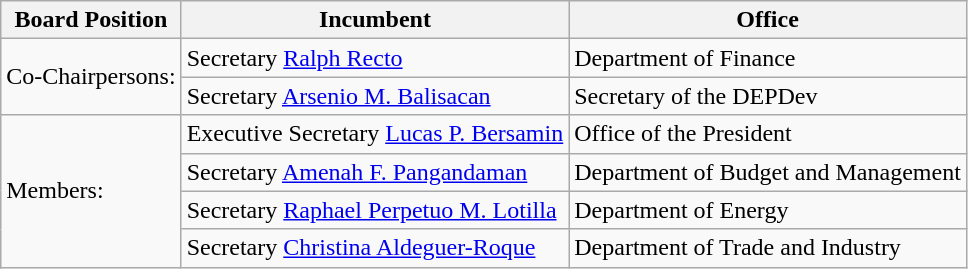<table class="wikitable">
<tr>
<th>Board Position</th>
<th>Incumbent</th>
<th>Office</th>
</tr>
<tr>
<td rowspan="2">Co-Chairpersons:</td>
<td>Secretary <a href='#'>Ralph Recto</a></td>
<td>Department of Finance</td>
</tr>
<tr>
<td>Secretary <a href='#'>Arsenio M. Balisacan</a></td>
<td>Secretary of the DEPDev</td>
</tr>
<tr>
<td rowspan="6">Members:</td>
<td>Executive Secretary <a href='#'>Lucas P. Bersamin</a></td>
<td>Office of the President</td>
</tr>
<tr>
<td>Secretary <a href='#'>Amenah F. Pangandaman</a></td>
<td>Department of Budget and Management</td>
</tr>
<tr>
<td>Secretary <a href='#'>Raphael Perpetuo M. Lotilla</a></td>
<td>Department of Energy</td>
</tr>
<tr>
<td>Secretary <a href='#'>Christina Aldeguer-Roque</a></td>
<td>Department of Trade and Industry</td>
</tr>
</table>
